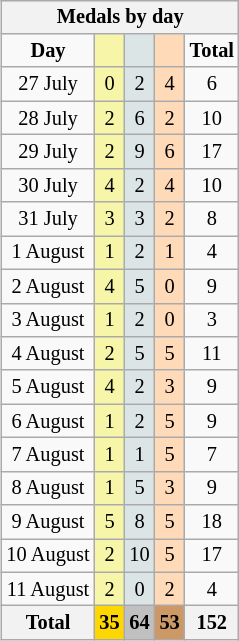<table class="wikitable" style="font-size:85%; float:right">
<tr align=center>
<th colspan=5>Medals by day</th>
</tr>
<tr align=center>
<td><strong>Day</strong></td>
<td bgcolor=#f7f6a8></td>
<td bgcolor=#dce5e5></td>
<td bgcolor=#ffdab9></td>
<td><strong>Total</strong></td>
</tr>
<tr align=center>
<td>27 July</td>
<td bgcolor=#f7f6a8>0</td>
<td bgcolor=#dce5e5>2</td>
<td bgcolor=#ffdab9>4</td>
<td>6</td>
</tr>
<tr align=center>
<td>28 July</td>
<td bgcolor=#f7f6a8>2</td>
<td bgcolor=#dce5e5>6</td>
<td bgcolor=#ffdab9>2</td>
<td>10</td>
</tr>
<tr align=center>
<td>29 July</td>
<td bgcolor=#f7f6a8>2</td>
<td bgcolor=#dce5e5>9</td>
<td bgcolor=#ffdab9>6</td>
<td>17</td>
</tr>
<tr align=center>
<td>30 July</td>
<td bgcolor=#f7f6a8>4</td>
<td bgcolor=#dce5e5>2</td>
<td bgcolor=#ffdab9>4</td>
<td>10</td>
</tr>
<tr align=center>
<td>31 July</td>
<td bgcolor=#f7f6a8>3</td>
<td bgcolor=#dce5e5>3</td>
<td bgcolor=#ffdab9>2</td>
<td>8</td>
</tr>
<tr align=center>
<td>1 August</td>
<td bgcolor=#f7f6a8>1</td>
<td bgcolor=#dce5e5>2</td>
<td bgcolor=#ffdab9>1</td>
<td>4</td>
</tr>
<tr align=center>
<td>2 August</td>
<td bgcolor=#f7f6a8>4</td>
<td bgcolor=#dce5e5>5</td>
<td bgcolor=#ffdab9>0</td>
<td>9</td>
</tr>
<tr align=center>
<td>3 August</td>
<td bgcolor=#f7f6a8>1</td>
<td bgcolor=#dce5e5>2</td>
<td bgcolor=#ffdab9>0</td>
<td>3</td>
</tr>
<tr align=center>
<td>4 August</td>
<td bgcolor=#f7f6a8>2</td>
<td bgcolor=#dce5e5>5</td>
<td bgcolor=#ffdab9>5</td>
<td>11</td>
</tr>
<tr align=center>
<td>5 August</td>
<td bgcolor=#f7f6a8>4</td>
<td bgcolor=#dce5e5>2</td>
<td bgcolor=#ffdab9>3</td>
<td>9</td>
</tr>
<tr align=center>
<td>6 August</td>
<td bgcolor=#f7f6a8>1</td>
<td bgcolor=#dce5e5>2</td>
<td bgcolor=#ffdab9>5</td>
<td>9</td>
</tr>
<tr align=center>
<td>7 August</td>
<td bgcolor=#f7f6a8>1</td>
<td bgcolor=#dce5e5>1</td>
<td bgcolor=#ffdab9>5</td>
<td>7</td>
</tr>
<tr align=center>
<td>8 August</td>
<td bgcolor=#f7f6a8>1</td>
<td bgcolor=#dce5e5>5</td>
<td bgcolor=#ffdab9>3</td>
<td>9</td>
</tr>
<tr align=center>
<td>9 August</td>
<td bgcolor=#f7f6a8>5</td>
<td bgcolor=#dce5e5>8</td>
<td bgcolor=#ffdab9>5</td>
<td>18</td>
</tr>
<tr align=center>
<td>10 August</td>
<td bgcolor=#f7f6a8>2</td>
<td bgcolor=#dce5e5>10</td>
<td bgcolor=#ffdab9>5</td>
<td>17</td>
</tr>
<tr align=center>
<td>11 August</td>
<td bgcolor=#f7f6a8>2</td>
<td bgcolor=#dce5e5>0</td>
<td bgcolor=#ffdab9>2</td>
<td>4</td>
</tr>
<tr align=center>
<th bgcolor=#efefef>Total</th>
<th style="background:gold;">35</th>
<th style="background:silver;">64</th>
<th style="background:#c96;">53</th>
<th>152</th>
</tr>
</table>
